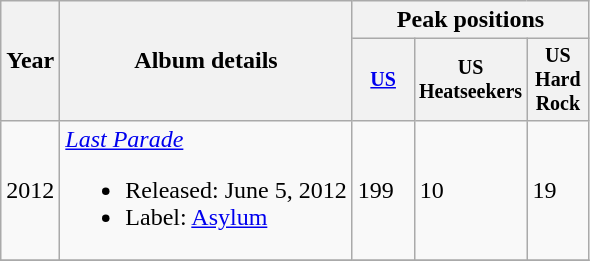<table class="wikitable">
<tr>
<th rowspan="2">Year</th>
<th rowspan="2">Album details</th>
<th colspan="3">Peak positions</th>
</tr>
<tr style="font-size:smaller;">
<th width="35"><a href='#'>US</a></th>
<th width="35">US Heatseekers</th>
<th width="35">US Hard Rock</th>
</tr>
<tr>
<td>2012</td>
<td><em><a href='#'>Last Parade</a></em><br><ul><li>Released: June 5, 2012</li><li>Label: <a href='#'>Asylum</a></li></ul></td>
<td>199</td>
<td>10</td>
<td>19</td>
</tr>
<tr>
</tr>
</table>
